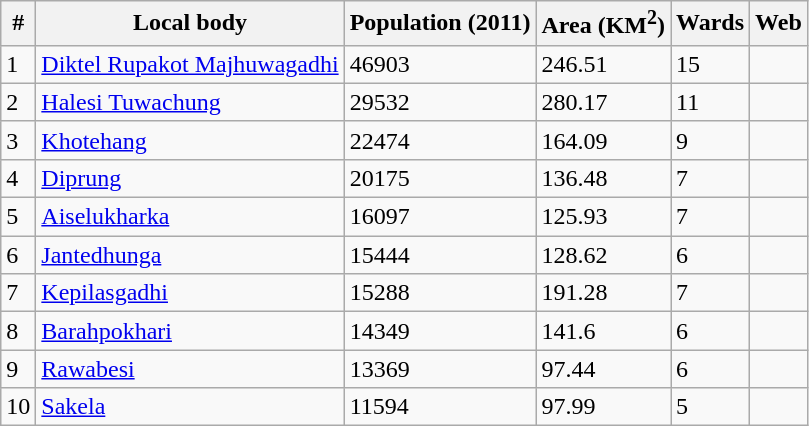<table class="wikitable sortable">
<tr>
<th>#</th>
<th>Local body</th>
<th>Population (2011)</th>
<th>Area (KM<sup>2</sup>)</th>
<th>Wards</th>
<th>Web</th>
</tr>
<tr>
<td>1</td>
<td><a href='#'>Diktel Rupakot Majhuwagadhi</a></td>
<td>46903</td>
<td>246.51</td>
<td>15</td>
<td></td>
</tr>
<tr>
<td>2</td>
<td><a href='#'>Halesi Tuwachung</a></td>
<td>29532</td>
<td>280.17</td>
<td>11</td>
<td></td>
</tr>
<tr>
<td>3</td>
<td><a href='#'>Khotehang</a></td>
<td>22474</td>
<td>164.09</td>
<td>9</td>
<td></td>
</tr>
<tr>
<td>4</td>
<td><a href='#'>Diprung</a></td>
<td>20175</td>
<td>136.48</td>
<td>7</td>
<td></td>
</tr>
<tr>
<td>5</td>
<td><a href='#'>Aiselukharka</a></td>
<td>16097</td>
<td>125.93</td>
<td>7</td>
<td></td>
</tr>
<tr>
<td>6</td>
<td><a href='#'>Jantedhunga</a></td>
<td>15444</td>
<td>128.62</td>
<td>6</td>
<td></td>
</tr>
<tr>
<td>7</td>
<td><a href='#'>Kepilasgadhi</a></td>
<td>15288</td>
<td>191.28</td>
<td>7</td>
<td></td>
</tr>
<tr>
<td>8</td>
<td><a href='#'>Barahpokhari</a></td>
<td>14349</td>
<td>141.6</td>
<td>6</td>
<td></td>
</tr>
<tr>
<td>9</td>
<td><a href='#'>Rawabesi</a></td>
<td>13369</td>
<td>97.44</td>
<td>6</td>
<td></td>
</tr>
<tr>
<td>10</td>
<td><a href='#'>Sakela</a></td>
<td>11594</td>
<td>97.99</td>
<td>5</td>
<td></td>
</tr>
</table>
